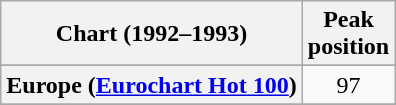<table class="wikitable sortable plainrowheaders" style="text-align:center">
<tr>
<th>Chart (1992–1993)</th>
<th>Peak<br>position</th>
</tr>
<tr>
</tr>
<tr>
</tr>
<tr>
</tr>
<tr>
<th scope="row">Europe (<a href='#'>Eurochart Hot 100</a>)</th>
<td>97</td>
</tr>
<tr>
</tr>
<tr>
</tr>
<tr>
</tr>
<tr>
</tr>
<tr>
</tr>
<tr>
</tr>
<tr>
</tr>
<tr>
</tr>
<tr>
</tr>
</table>
